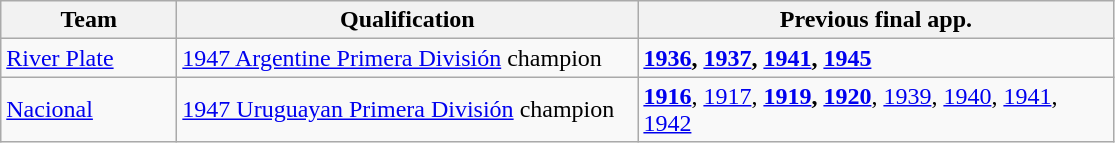<table class="wikitable">
<tr>
<th width=110px>Team</th>
<th width=300px>Qualification</th>
<th width=310px>Previous final app.</th>
</tr>
<tr>
<td> <a href='#'>River Plate</a></td>
<td><a href='#'>1947 Argentine Primera División</a> champion</td>
<td><strong><a href='#'>1936</a>, <a href='#'>1937</a>, <a href='#'>1941</a>, <a href='#'>1945</a></strong></td>
</tr>
<tr>
<td> <a href='#'>Nacional</a></td>
<td><a href='#'>1947 Uruguayan Primera División</a> champion</td>
<td><strong><a href='#'>1916</a></strong>, <a href='#'>1917</a>, <strong><a href='#'>1919</a>, <a href='#'>1920</a></strong>, <a href='#'>1939</a>, <a href='#'>1940</a>,  <a href='#'>1941</a>,  <a href='#'>1942</a></td>
</tr>
</table>
